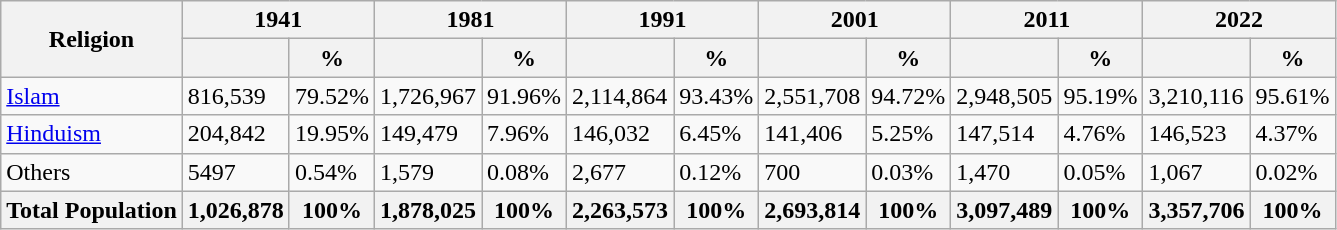<table class="wikitable sortable">
<tr>
<th rowspan="2">Religion</th>
<th colspan="2">1941</th>
<th colspan="2">1981</th>
<th colspan="2">1991</th>
<th colspan="2">2001</th>
<th colspan="2">2011</th>
<th colspan="2">2022</th>
</tr>
<tr>
<th></th>
<th>%</th>
<th></th>
<th>%</th>
<th></th>
<th>%</th>
<th></th>
<th>%</th>
<th></th>
<th>%</th>
<th></th>
<th>%</th>
</tr>
<tr>
<td><a href='#'>Islam</a> </td>
<td>816,539</td>
<td>79.52%</td>
<td>1,726,967</td>
<td>91.96%</td>
<td>2,114,864</td>
<td>93.43%</td>
<td>2,551,708</td>
<td>94.72%</td>
<td>2,948,505</td>
<td>95.19%</td>
<td>3,210,116</td>
<td>95.61%</td>
</tr>
<tr>
<td><a href='#'>Hinduism</a> </td>
<td>204,842</td>
<td>19.95%</td>
<td>149,479</td>
<td>7.96%</td>
<td>146,032</td>
<td>6.45%</td>
<td>141,406</td>
<td>5.25%</td>
<td>147,514</td>
<td>4.76%</td>
<td>146,523</td>
<td>4.37%</td>
</tr>
<tr>
<td>Others </td>
<td>5497</td>
<td>0.54%</td>
<td>1,579</td>
<td>0.08%</td>
<td>2,677</td>
<td>0.12%</td>
<td>700</td>
<td>0.03%</td>
<td>1,470</td>
<td>0.05%</td>
<td>1,067</td>
<td>0.02%</td>
</tr>
<tr>
<th>Total Population</th>
<th>1,026,878</th>
<th>100%</th>
<th>1,878,025</th>
<th>100%</th>
<th>2,263,573</th>
<th>100%</th>
<th>2,693,814</th>
<th>100%</th>
<th>3,097,489</th>
<th>100%</th>
<th>3,357,706</th>
<th>100%</th>
</tr>
</table>
